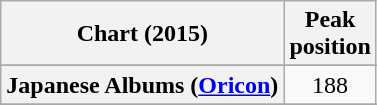<table class="wikitable sortable plainrowheaders" style="text-align:center">
<tr>
<th scope="col">Chart (2015)</th>
<th scope="col">Peak<br> position</th>
</tr>
<tr>
</tr>
<tr>
</tr>
<tr>
</tr>
<tr>
</tr>
<tr>
</tr>
<tr>
</tr>
<tr>
</tr>
<tr>
</tr>
<tr>
</tr>
<tr>
</tr>
<tr>
</tr>
<tr>
<th scope="row">Japanese Albums (<a href='#'>Oricon</a>)</th>
<td>188</td>
</tr>
<tr>
</tr>
<tr>
</tr>
<tr>
</tr>
<tr>
</tr>
<tr>
</tr>
<tr>
</tr>
<tr>
</tr>
<tr>
</tr>
<tr>
</tr>
</table>
